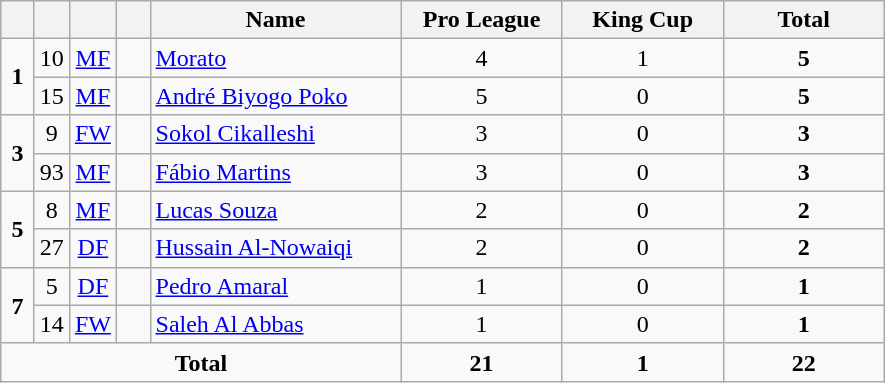<table class="wikitable" style="text-align:center">
<tr>
<th width=15></th>
<th width=15></th>
<th width=15></th>
<th width=15></th>
<th width=160>Name</th>
<th width=100>Pro League</th>
<th width=100>King Cup</th>
<th width=100>Total</th>
</tr>
<tr>
<td rowspan=2><strong>1</strong></td>
<td>10</td>
<td><a href='#'>MF</a></td>
<td></td>
<td align=left><a href='#'>Morato</a></td>
<td>4</td>
<td>1</td>
<td><strong>5</strong></td>
</tr>
<tr>
<td>15</td>
<td><a href='#'>MF</a></td>
<td></td>
<td align=left><a href='#'>André Biyogo Poko</a></td>
<td>5</td>
<td>0</td>
<td><strong>5</strong></td>
</tr>
<tr>
<td rowspan=2><strong>3</strong></td>
<td>9</td>
<td><a href='#'>FW</a></td>
<td></td>
<td align=left><a href='#'>Sokol Cikalleshi</a></td>
<td>3</td>
<td>0</td>
<td><strong>3</strong></td>
</tr>
<tr>
<td>93</td>
<td><a href='#'>MF</a></td>
<td></td>
<td align=left><a href='#'>Fábio Martins</a></td>
<td>3</td>
<td>0</td>
<td><strong>3</strong></td>
</tr>
<tr>
<td rowspan=2><strong>5</strong></td>
<td>8</td>
<td><a href='#'>MF</a></td>
<td></td>
<td align=left><a href='#'>Lucas Souza</a></td>
<td>2</td>
<td>0</td>
<td><strong>2</strong></td>
</tr>
<tr>
<td>27</td>
<td><a href='#'>DF</a></td>
<td></td>
<td align=left><a href='#'>Hussain Al-Nowaiqi</a></td>
<td>2</td>
<td>0</td>
<td><strong>2</strong></td>
</tr>
<tr>
<td rowspan=2><strong>7</strong></td>
<td>5</td>
<td><a href='#'>DF</a></td>
<td></td>
<td align=left><a href='#'>Pedro Amaral</a></td>
<td>1</td>
<td>0</td>
<td><strong>1</strong></td>
</tr>
<tr>
<td>14</td>
<td><a href='#'>FW</a></td>
<td></td>
<td align=left><a href='#'>Saleh Al Abbas</a></td>
<td>1</td>
<td>0</td>
<td><strong>1</strong></td>
</tr>
<tr>
<td colspan=5><strong>Total</strong></td>
<td><strong>21</strong></td>
<td><strong>1</strong></td>
<td><strong>22</strong></td>
</tr>
</table>
